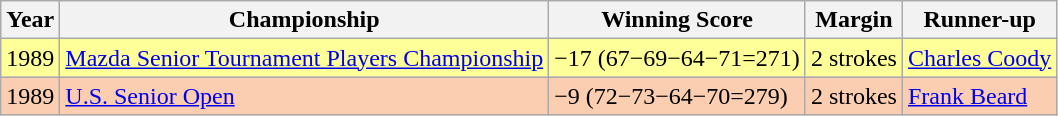<table class="wikitable">
<tr>
<th>Year</th>
<th>Championship</th>
<th>Winning Score</th>
<th>Margin</th>
<th>Runner-up</th>
</tr>
<tr style="background:#FFFF99;">
<td>1989</td>
<td><a href='#'>Mazda Senior Tournament Players Championship</a></td>
<td>−17 (67−69−64−71=271)</td>
<td>2 strokes</td>
<td> <a href='#'>Charles Coody</a></td>
</tr>
<tr style="background:#FBCEB1;">
<td>1989</td>
<td><a href='#'>U.S. Senior Open</a></td>
<td>−9 (72−73−64−70=279)</td>
<td>2 strokes</td>
<td> <a href='#'>Frank Beard</a></td>
</tr>
</table>
